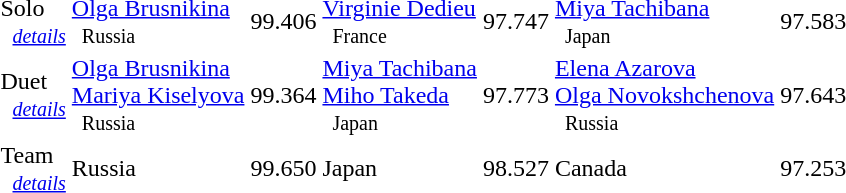<table>
<tr>
<td>Solo<br>   <small><em><a href='#'>details</a></em></small></td>
<td><a href='#'>Olga Brusnikina</a> <small><br>   Russia </small></td>
<td>99.406</td>
<td><a href='#'>Virginie Dedieu</a> <small><br>   France </small></td>
<td>97.747</td>
<td><a href='#'>Miya Tachibana</a> <small><br>   Japan </small></td>
<td>97.583</td>
</tr>
<tr>
<td>Duet<br>   <small><em><a href='#'>details</a></em></small></td>
<td><a href='#'>Olga Brusnikina</a> <br> <a href='#'>Mariya Kiselyova</a> <small><br>   Russia </small></td>
<td>99.364</td>
<td><a href='#'>Miya Tachibana</a> <br> <a href='#'>Miho Takeda</a> <small><br>   Japan </small></td>
<td>97.773</td>
<td><a href='#'>Elena Azarova</a> <br> <a href='#'>Olga Novokshchenova</a> <small><br>   Russia </small></td>
<td>97.643</td>
</tr>
<tr>
<td>Team<br>   <small><em><a href='#'>details</a></em></small></td>
<td> Russia</td>
<td>99.650</td>
<td> Japan</td>
<td>98.527</td>
<td> Canada</td>
<td>97.253</td>
</tr>
<tr>
</tr>
</table>
